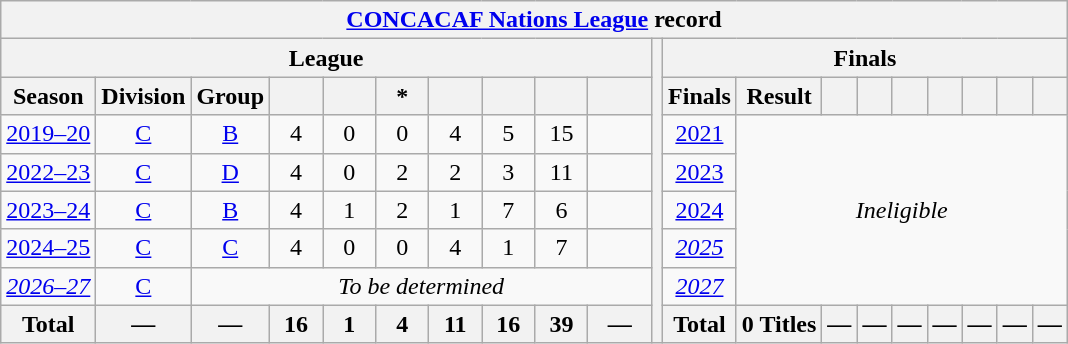<table class="wikitable" style="text-align: center;">
<tr>
<th colspan="20"><a href='#'>CONCACAF Nations League</a> record</th>
</tr>
<tr>
<th colspan="10">League</th>
<th rowspan="8"></th>
<th colspan="9">Finals</th>
</tr>
<tr>
<th>Season</th>
<th>Division</th>
<th>Group</th>
<th width="28"></th>
<th width="28"></th>
<th width="28">*</th>
<th width="28"></th>
<th width="28"></th>
<th width="28"></th>
<th width="35"></th>
<th><strong>Finals</strong></th>
<th><strong>Result</strong></th>
<th></th>
<th></th>
<th></th>
<th></th>
<th></th>
<th></th>
<th></th>
</tr>
<tr>
<td><a href='#'>2019–20</a></td>
<td><a href='#'>C</a></td>
<td><a href='#'>B</a></td>
<td>4</td>
<td>0</td>
<td>0</td>
<td>4</td>
<td>5</td>
<td>15</td>
<td></td>
<td> <a href='#'>2021</a></td>
<td colspan="8" rowspan="5"><em>Ineligible</em></td>
</tr>
<tr>
<td><a href='#'>2022–23</a></td>
<td><a href='#'>C</a></td>
<td><a href='#'>D</a></td>
<td>4</td>
<td>0</td>
<td>2</td>
<td>2</td>
<td>3</td>
<td>11</td>
<td></td>
<td> <a href='#'>2023</a></td>
</tr>
<tr>
<td><a href='#'>2023–24</a></td>
<td><a href='#'>C</a></td>
<td><a href='#'>B</a></td>
<td>4</td>
<td>1</td>
<td>2</td>
<td>1</td>
<td>7</td>
<td>6</td>
<td></td>
<td> <a href='#'>2024</a></td>
</tr>
<tr>
<td><a href='#'>2024–25</a></td>
<td><a href='#'>C</a></td>
<td><a href='#'>C</a></td>
<td>4</td>
<td>0</td>
<td>0</td>
<td>4</td>
<td>1</td>
<td>7</td>
<td></td>
<td> <a href='#'><em>2025</em></a></td>
</tr>
<tr>
<td><em><a href='#'>2026–27</a></em></td>
<td><a href='#'>C</a></td>
<td colspan="8"><em>To be determined</em></td>
<td> <em><a href='#'>2027</a></em></td>
</tr>
<tr>
<th>Total</th>
<th><strong>—</strong></th>
<th><strong>—</strong></th>
<th>16</th>
<th>1</th>
<th>4</th>
<th>11</th>
<th>16</th>
<th>39</th>
<th><strong>—</strong></th>
<th><strong>Total</strong></th>
<th><strong>0 Titles</strong></th>
<th><strong>—</strong></th>
<th><strong>—</strong></th>
<th><strong>—</strong></th>
<th><strong>—</strong></th>
<th><strong>—</strong></th>
<th><strong>—</strong></th>
<th><strong>—</strong></th>
</tr>
</table>
